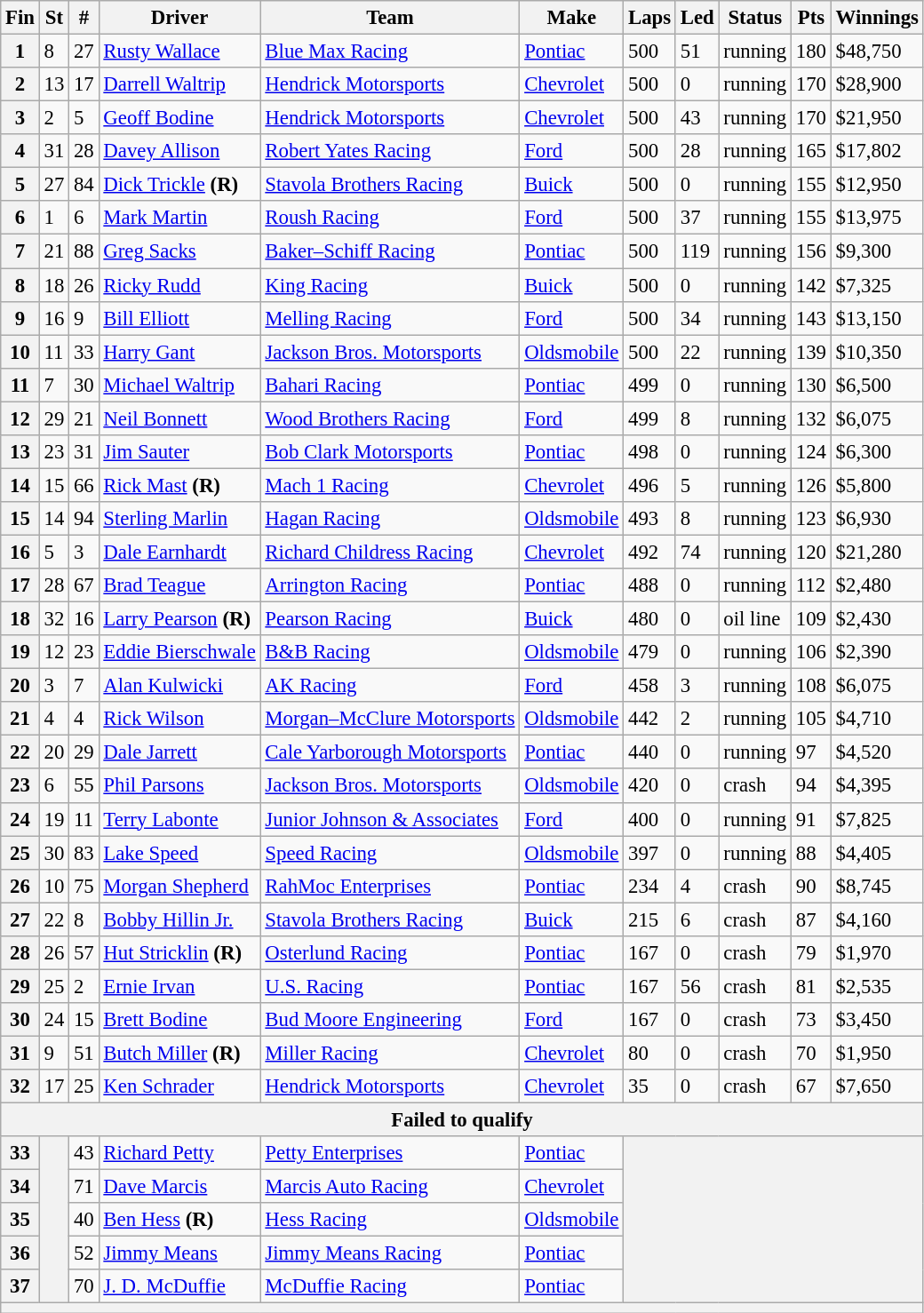<table class="wikitable" style="font-size:95%">
<tr>
<th>Fin</th>
<th>St</th>
<th>#</th>
<th>Driver</th>
<th>Team</th>
<th>Make</th>
<th>Laps</th>
<th>Led</th>
<th>Status</th>
<th>Pts</th>
<th>Winnings</th>
</tr>
<tr>
<th>1</th>
<td>8</td>
<td>27</td>
<td><a href='#'>Rusty Wallace</a></td>
<td><a href='#'>Blue Max Racing</a></td>
<td><a href='#'>Pontiac</a></td>
<td>500</td>
<td>51</td>
<td>running</td>
<td>180</td>
<td>$48,750</td>
</tr>
<tr>
<th>2</th>
<td>13</td>
<td>17</td>
<td><a href='#'>Darrell Waltrip</a></td>
<td><a href='#'>Hendrick Motorsports</a></td>
<td><a href='#'>Chevrolet</a></td>
<td>500</td>
<td>0</td>
<td>running</td>
<td>170</td>
<td>$28,900</td>
</tr>
<tr>
<th>3</th>
<td>2</td>
<td>5</td>
<td><a href='#'>Geoff Bodine</a></td>
<td><a href='#'>Hendrick Motorsports</a></td>
<td><a href='#'>Chevrolet</a></td>
<td>500</td>
<td>43</td>
<td>running</td>
<td>170</td>
<td>$21,950</td>
</tr>
<tr>
<th>4</th>
<td>31</td>
<td>28</td>
<td><a href='#'>Davey Allison</a></td>
<td><a href='#'>Robert Yates Racing</a></td>
<td><a href='#'>Ford</a></td>
<td>500</td>
<td>28</td>
<td>running</td>
<td>165</td>
<td>$17,802</td>
</tr>
<tr>
<th>5</th>
<td>27</td>
<td>84</td>
<td><a href='#'>Dick Trickle</a> <strong>(R)</strong></td>
<td><a href='#'>Stavola Brothers Racing</a></td>
<td><a href='#'>Buick</a></td>
<td>500</td>
<td>0</td>
<td>running</td>
<td>155</td>
<td>$12,950</td>
</tr>
<tr>
<th>6</th>
<td>1</td>
<td>6</td>
<td><a href='#'>Mark Martin</a></td>
<td><a href='#'>Roush Racing</a></td>
<td><a href='#'>Ford</a></td>
<td>500</td>
<td>37</td>
<td>running</td>
<td>155</td>
<td>$13,975</td>
</tr>
<tr>
<th>7</th>
<td>21</td>
<td>88</td>
<td><a href='#'>Greg Sacks</a></td>
<td><a href='#'>Baker–Schiff Racing</a></td>
<td><a href='#'>Pontiac</a></td>
<td>500</td>
<td>119</td>
<td>running</td>
<td>156</td>
<td>$9,300</td>
</tr>
<tr>
<th>8</th>
<td>18</td>
<td>26</td>
<td><a href='#'>Ricky Rudd</a></td>
<td><a href='#'>King Racing</a></td>
<td><a href='#'>Buick</a></td>
<td>500</td>
<td>0</td>
<td>running</td>
<td>142</td>
<td>$7,325</td>
</tr>
<tr>
<th>9</th>
<td>16</td>
<td>9</td>
<td><a href='#'>Bill Elliott</a></td>
<td><a href='#'>Melling Racing</a></td>
<td><a href='#'>Ford</a></td>
<td>500</td>
<td>34</td>
<td>running</td>
<td>143</td>
<td>$13,150</td>
</tr>
<tr>
<th>10</th>
<td>11</td>
<td>33</td>
<td><a href='#'>Harry Gant</a></td>
<td><a href='#'>Jackson Bros. Motorsports</a></td>
<td><a href='#'>Oldsmobile</a></td>
<td>500</td>
<td>22</td>
<td>running</td>
<td>139</td>
<td>$10,350</td>
</tr>
<tr>
<th>11</th>
<td>7</td>
<td>30</td>
<td><a href='#'>Michael Waltrip</a></td>
<td><a href='#'>Bahari Racing</a></td>
<td><a href='#'>Pontiac</a></td>
<td>499</td>
<td>0</td>
<td>running</td>
<td>130</td>
<td>$6,500</td>
</tr>
<tr>
<th>12</th>
<td>29</td>
<td>21</td>
<td><a href='#'>Neil Bonnett</a></td>
<td><a href='#'>Wood Brothers Racing</a></td>
<td><a href='#'>Ford</a></td>
<td>499</td>
<td>8</td>
<td>running</td>
<td>132</td>
<td>$6,075</td>
</tr>
<tr>
<th>13</th>
<td>23</td>
<td>31</td>
<td><a href='#'>Jim Sauter</a></td>
<td><a href='#'>Bob Clark Motorsports</a></td>
<td><a href='#'>Pontiac</a></td>
<td>498</td>
<td>0</td>
<td>running</td>
<td>124</td>
<td>$6,300</td>
</tr>
<tr>
<th>14</th>
<td>15</td>
<td>66</td>
<td><a href='#'>Rick Mast</a> <strong>(R)</strong></td>
<td><a href='#'>Mach 1 Racing</a></td>
<td><a href='#'>Chevrolet</a></td>
<td>496</td>
<td>5</td>
<td>running</td>
<td>126</td>
<td>$5,800</td>
</tr>
<tr>
<th>15</th>
<td>14</td>
<td>94</td>
<td><a href='#'>Sterling Marlin</a></td>
<td><a href='#'>Hagan Racing</a></td>
<td><a href='#'>Oldsmobile</a></td>
<td>493</td>
<td>8</td>
<td>running</td>
<td>123</td>
<td>$6,930</td>
</tr>
<tr>
<th>16</th>
<td>5</td>
<td>3</td>
<td><a href='#'>Dale Earnhardt</a></td>
<td><a href='#'>Richard Childress Racing</a></td>
<td><a href='#'>Chevrolet</a></td>
<td>492</td>
<td>74</td>
<td>running</td>
<td>120</td>
<td>$21,280</td>
</tr>
<tr>
<th>17</th>
<td>28</td>
<td>67</td>
<td><a href='#'>Brad Teague</a></td>
<td><a href='#'>Arrington Racing</a></td>
<td><a href='#'>Pontiac</a></td>
<td>488</td>
<td>0</td>
<td>running</td>
<td>112</td>
<td>$2,480</td>
</tr>
<tr>
<th>18</th>
<td>32</td>
<td>16</td>
<td><a href='#'>Larry Pearson</a> <strong>(R)</strong></td>
<td><a href='#'>Pearson Racing</a></td>
<td><a href='#'>Buick</a></td>
<td>480</td>
<td>0</td>
<td>oil line</td>
<td>109</td>
<td>$2,430</td>
</tr>
<tr>
<th>19</th>
<td>12</td>
<td>23</td>
<td><a href='#'>Eddie Bierschwale</a></td>
<td><a href='#'>B&B Racing</a></td>
<td><a href='#'>Oldsmobile</a></td>
<td>479</td>
<td>0</td>
<td>running</td>
<td>106</td>
<td>$2,390</td>
</tr>
<tr>
<th>20</th>
<td>3</td>
<td>7</td>
<td><a href='#'>Alan Kulwicki</a></td>
<td><a href='#'>AK Racing</a></td>
<td><a href='#'>Ford</a></td>
<td>458</td>
<td>3</td>
<td>running</td>
<td>108</td>
<td>$6,075</td>
</tr>
<tr>
<th>21</th>
<td>4</td>
<td>4</td>
<td><a href='#'>Rick Wilson</a></td>
<td><a href='#'>Morgan–McClure Motorsports</a></td>
<td><a href='#'>Oldsmobile</a></td>
<td>442</td>
<td>2</td>
<td>running</td>
<td>105</td>
<td>$4,710</td>
</tr>
<tr>
<th>22</th>
<td>20</td>
<td>29</td>
<td><a href='#'>Dale Jarrett</a></td>
<td><a href='#'>Cale Yarborough Motorsports</a></td>
<td><a href='#'>Pontiac</a></td>
<td>440</td>
<td>0</td>
<td>running</td>
<td>97</td>
<td>$4,520</td>
</tr>
<tr>
<th>23</th>
<td>6</td>
<td>55</td>
<td><a href='#'>Phil Parsons</a></td>
<td><a href='#'>Jackson Bros. Motorsports</a></td>
<td><a href='#'>Oldsmobile</a></td>
<td>420</td>
<td>0</td>
<td>crash</td>
<td>94</td>
<td>$4,395</td>
</tr>
<tr>
<th>24</th>
<td>19</td>
<td>11</td>
<td><a href='#'>Terry Labonte</a></td>
<td><a href='#'>Junior Johnson & Associates</a></td>
<td><a href='#'>Ford</a></td>
<td>400</td>
<td>0</td>
<td>running</td>
<td>91</td>
<td>$7,825</td>
</tr>
<tr>
<th>25</th>
<td>30</td>
<td>83</td>
<td><a href='#'>Lake Speed</a></td>
<td><a href='#'>Speed Racing</a></td>
<td><a href='#'>Oldsmobile</a></td>
<td>397</td>
<td>0</td>
<td>running</td>
<td>88</td>
<td>$4,405</td>
</tr>
<tr>
<th>26</th>
<td>10</td>
<td>75</td>
<td><a href='#'>Morgan Shepherd</a></td>
<td><a href='#'>RahMoc Enterprises</a></td>
<td><a href='#'>Pontiac</a></td>
<td>234</td>
<td>4</td>
<td>crash</td>
<td>90</td>
<td>$8,745</td>
</tr>
<tr>
<th>27</th>
<td>22</td>
<td>8</td>
<td><a href='#'>Bobby Hillin Jr.</a></td>
<td><a href='#'>Stavola Brothers Racing</a></td>
<td><a href='#'>Buick</a></td>
<td>215</td>
<td>6</td>
<td>crash</td>
<td>87</td>
<td>$4,160</td>
</tr>
<tr>
<th>28</th>
<td>26</td>
<td>57</td>
<td><a href='#'>Hut Stricklin</a> <strong>(R)</strong></td>
<td><a href='#'>Osterlund Racing</a></td>
<td><a href='#'>Pontiac</a></td>
<td>167</td>
<td>0</td>
<td>crash</td>
<td>79</td>
<td>$1,970</td>
</tr>
<tr>
<th>29</th>
<td>25</td>
<td>2</td>
<td><a href='#'>Ernie Irvan</a></td>
<td><a href='#'>U.S. Racing</a></td>
<td><a href='#'>Pontiac</a></td>
<td>167</td>
<td>56</td>
<td>crash</td>
<td>81</td>
<td>$2,535</td>
</tr>
<tr>
<th>30</th>
<td>24</td>
<td>15</td>
<td><a href='#'>Brett Bodine</a></td>
<td><a href='#'>Bud Moore Engineering</a></td>
<td><a href='#'>Ford</a></td>
<td>167</td>
<td>0</td>
<td>crash</td>
<td>73</td>
<td>$3,450</td>
</tr>
<tr>
<th>31</th>
<td>9</td>
<td>51</td>
<td><a href='#'>Butch Miller</a> <strong>(R)</strong></td>
<td><a href='#'>Miller Racing</a></td>
<td><a href='#'>Chevrolet</a></td>
<td>80</td>
<td>0</td>
<td>crash</td>
<td>70</td>
<td>$1,950</td>
</tr>
<tr>
<th>32</th>
<td>17</td>
<td>25</td>
<td><a href='#'>Ken Schrader</a></td>
<td><a href='#'>Hendrick Motorsports</a></td>
<td><a href='#'>Chevrolet</a></td>
<td>35</td>
<td>0</td>
<td>crash</td>
<td>67</td>
<td>$7,650</td>
</tr>
<tr>
<th colspan="11">Failed to qualify</th>
</tr>
<tr>
<th>33</th>
<th rowspan="5"></th>
<td>43</td>
<td><a href='#'>Richard Petty</a></td>
<td><a href='#'>Petty Enterprises</a></td>
<td><a href='#'>Pontiac</a></td>
<th colspan="5" rowspan="5"></th>
</tr>
<tr>
<th>34</th>
<td>71</td>
<td><a href='#'>Dave Marcis</a></td>
<td><a href='#'>Marcis Auto Racing</a></td>
<td><a href='#'>Chevrolet</a></td>
</tr>
<tr>
<th>35</th>
<td>40</td>
<td><a href='#'>Ben Hess</a> <strong>(R)</strong></td>
<td><a href='#'>Hess Racing</a></td>
<td><a href='#'>Oldsmobile</a></td>
</tr>
<tr>
<th>36</th>
<td>52</td>
<td><a href='#'>Jimmy Means</a></td>
<td><a href='#'>Jimmy Means Racing</a></td>
<td><a href='#'>Pontiac</a></td>
</tr>
<tr>
<th>37</th>
<td>70</td>
<td><a href='#'>J. D. McDuffie</a></td>
<td><a href='#'>McDuffie Racing</a></td>
<td><a href='#'>Pontiac</a></td>
</tr>
<tr>
<th colspan="11"></th>
</tr>
</table>
